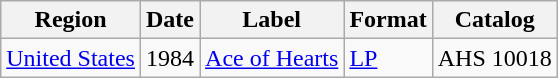<table class="wikitable">
<tr>
<th>Region</th>
<th>Date</th>
<th>Label</th>
<th>Format</th>
<th>Catalog</th>
</tr>
<tr>
<td><a href='#'>United States</a></td>
<td>1984</td>
<td><a href='#'>Ace of Hearts</a></td>
<td><a href='#'>LP</a></td>
<td>AHS 10018</td>
</tr>
</table>
